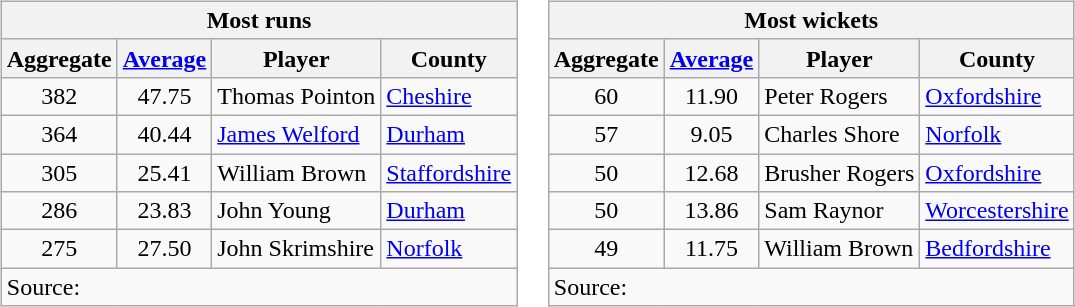<table>
<tr valign="top">
<td><br><table class="wikitable" style="text-align:left;">
<tr>
<th colspan=4>Most runs</th>
</tr>
<tr>
<th>Aggregate</th>
<th><a href='#'>Average</a></th>
<th>Player</th>
<th>County</th>
</tr>
<tr>
<td style="text-align:center;">382</td>
<td style="text-align:center;">47.75</td>
<td>Thomas Pointon</td>
<td><a href='#'>Cheshire</a></td>
</tr>
<tr>
<td style="text-align:center;">364</td>
<td style="text-align:center;">40.44</td>
<td><a href='#'>James Welford</a></td>
<td><a href='#'>Durham</a></td>
</tr>
<tr>
<td style="text-align:center;">305</td>
<td style="text-align:center;">25.41</td>
<td>William Brown</td>
<td><a href='#'>Staffordshire</a></td>
</tr>
<tr>
<td style="text-align:center;">286</td>
<td style="text-align:center;">23.83</td>
<td>John Young</td>
<td><a href='#'>Durham</a></td>
</tr>
<tr>
<td style="text-align:center;">275</td>
<td style="text-align:center;">27.50</td>
<td>John Skrimshire</td>
<td><a href='#'>Norfolk</a></td>
</tr>
<tr>
<td colspan=4 align="left">Source:</td>
</tr>
</table>
</td>
<td><br><table class="wikitable" style="text-align:left;">
<tr>
<th colspan=4>Most wickets</th>
</tr>
<tr>
<th>Aggregate</th>
<th><a href='#'>Average</a></th>
<th>Player</th>
<th>County</th>
</tr>
<tr>
<td style="text-align:center;">60</td>
<td style="text-align:center;">11.90</td>
<td>Peter Rogers</td>
<td><a href='#'>Oxfordshire</a></td>
</tr>
<tr>
<td style="text-align:center;">57</td>
<td style="text-align:center;">9.05</td>
<td>Charles Shore</td>
<td><a href='#'>Norfolk</a></td>
</tr>
<tr>
<td style="text-align:center;">50</td>
<td style="text-align:center;">12.68</td>
<td>Brusher Rogers</td>
<td><a href='#'>Oxfordshire</a></td>
</tr>
<tr>
<td style="text-align:center;">50</td>
<td style="text-align:center;">13.86</td>
<td>Sam Raynor</td>
<td><a href='#'>Worcestershire</a></td>
</tr>
<tr>
<td style="text-align:center;">49</td>
<td style="text-align:center;">11.75</td>
<td>William Brown</td>
<td><a href='#'>Bedfordshire</a></td>
</tr>
<tr>
<td colspan=4 align="left">Source:</td>
</tr>
</table>
</td>
</tr>
</table>
